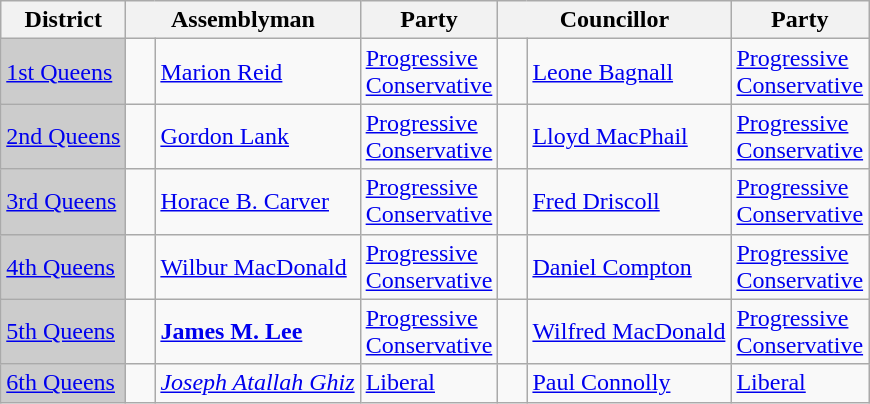<table class="wikitable">
<tr>
<th>District</th>
<th colspan="2">Assemblyman</th>
<th>Party</th>
<th colspan="2">Councillor</th>
<th>Party</th>
</tr>
<tr>
<td bgcolor="CCCCCC"><a href='#'>1st Queens</a></td>
<td>   </td>
<td><a href='#'>Marion Reid</a></td>
<td><a href='#'>Progressive <br> Conservative</a></td>
<td>   </td>
<td><a href='#'>Leone Bagnall</a></td>
<td><a href='#'>Progressive <br> Conservative</a></td>
</tr>
<tr>
<td bgcolor="CCCCCC"><a href='#'>2nd Queens</a></td>
<td>   </td>
<td><a href='#'>Gordon Lank</a></td>
<td><a href='#'>Progressive <br> Conservative</a></td>
<td>   </td>
<td><a href='#'>Lloyd MacPhail</a></td>
<td><a href='#'>Progressive <br> Conservative</a></td>
</tr>
<tr>
<td bgcolor="CCCCCC"><a href='#'>3rd Queens</a></td>
<td>   </td>
<td><a href='#'>Horace B. Carver</a></td>
<td><a href='#'>Progressive <br> Conservative</a></td>
<td>   </td>
<td><a href='#'>Fred Driscoll</a></td>
<td><a href='#'>Progressive <br> Conservative</a></td>
</tr>
<tr>
<td bgcolor="CCCCCC"><a href='#'>4th Queens</a></td>
<td>   </td>
<td><a href='#'>Wilbur MacDonald</a></td>
<td><a href='#'>Progressive <br> Conservative</a></td>
<td>   </td>
<td><a href='#'>Daniel Compton</a></td>
<td><a href='#'>Progressive <br> Conservative</a></td>
</tr>
<tr>
<td bgcolor="CCCCCC"><a href='#'>5th Queens</a></td>
<td>   </td>
<td><strong><a href='#'>James M. Lee</a></strong></td>
<td><a href='#'>Progressive <br> Conservative</a></td>
<td>   </td>
<td><a href='#'>Wilfred MacDonald</a></td>
<td><a href='#'>Progressive <br> Conservative</a></td>
</tr>
<tr>
<td bgcolor="CCCCCC"><a href='#'>6th Queens</a></td>
<td>   </td>
<td><em><a href='#'>Joseph Atallah Ghiz</a></em></td>
<td><a href='#'>Liberal</a></td>
<td>   </td>
<td><a href='#'>Paul Connolly</a></td>
<td><a href='#'>Liberal</a></td>
</tr>
</table>
